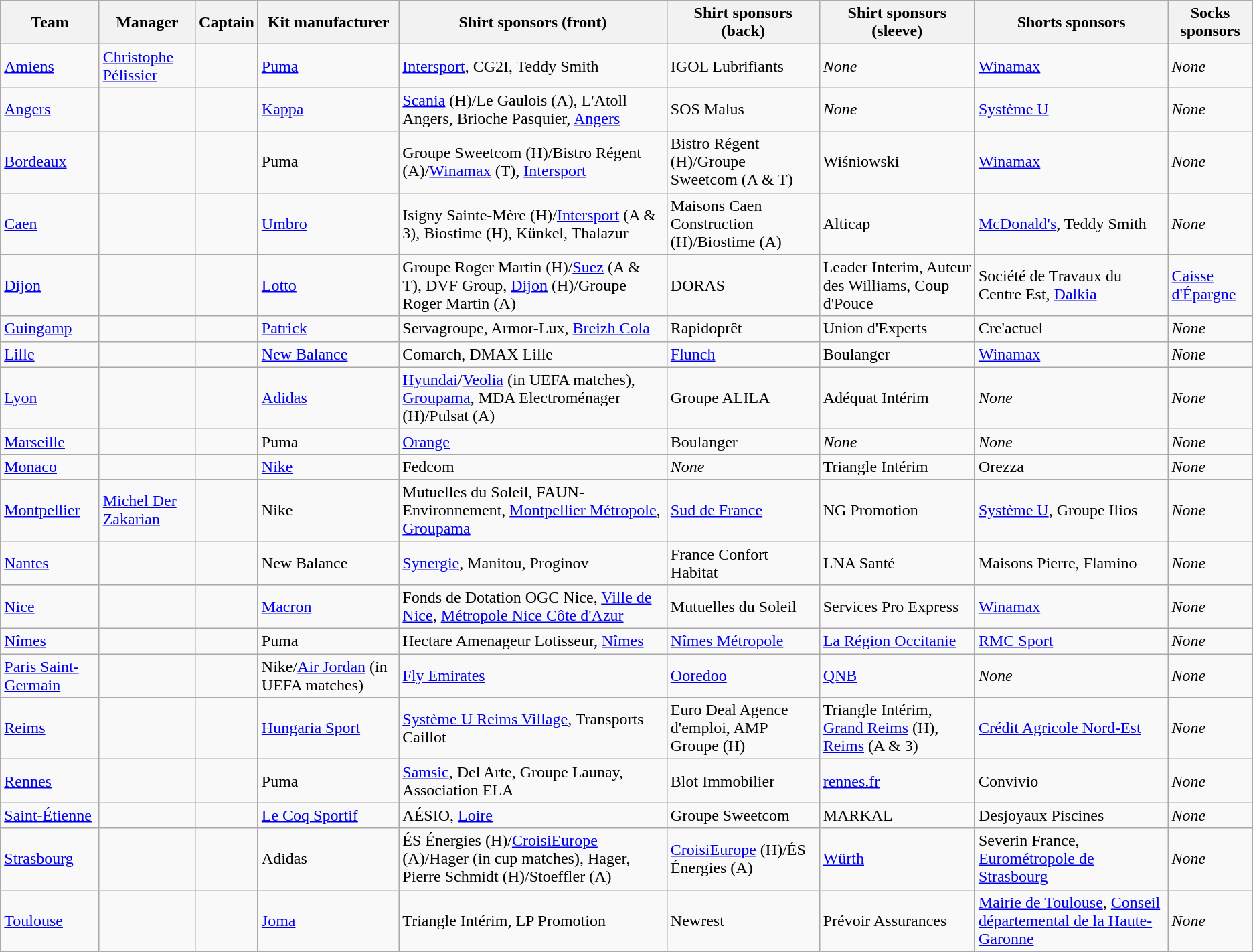<table class="wikitable sortable" style="text-align: left;">
<tr>
<th>Team</th>
<th>Manager</th>
<th>Captain</th>
<th>Kit manufacturer</th>
<th>Shirt sponsors (front)</th>
<th>Shirt sponsors (back)</th>
<th>Shirt sponsors (sleeve)</th>
<th>Shorts sponsors</th>
<th>Socks sponsors</th>
</tr>
<tr>
<td><a href='#'>Amiens</a></td>
<td> <a href='#'>Christophe Pélissier</a></td>
<td> </td>
<td> <a href='#'>Puma</a></td>
<td><a href='#'>Intersport</a>, CG2I, Teddy Smith</td>
<td>IGOL Lubrifiants</td>
<td><em>None</em></td>
<td><a href='#'>Winamax</a></td>
<td><em>None</em></td>
</tr>
<tr>
<td><a href='#'>Angers</a></td>
<td> </td>
<td> </td>
<td> <a href='#'>Kappa</a></td>
<td><a href='#'>Scania</a> (H)/Le Gaulois (A), L'Atoll Angers, Brioche Pasquier, <a href='#'>Angers</a></td>
<td>SOS Malus</td>
<td><em>None</em></td>
<td><a href='#'>Système U</a></td>
<td><em>None</em></td>
</tr>
<tr>
<td><a href='#'>Bordeaux</a></td>
<td> </td>
<td> </td>
<td> Puma</td>
<td>Groupe Sweetcom (H)/Bistro Régent (A)/<a href='#'>Winamax</a> (T), <a href='#'>Intersport</a></td>
<td>Bistro Régent (H)/Groupe Sweetcom (A & T)</td>
<td>Wiśniowski</td>
<td><a href='#'>Winamax</a></td>
<td><em>None</em></td>
</tr>
<tr>
<td><a href='#'>Caen</a></td>
<td> </td>
<td> </td>
<td> <a href='#'>Umbro</a></td>
<td>Isigny Sainte-Mère (H)/<a href='#'>Intersport</a> (A & 3), Biostime (H), Künkel, Thalazur</td>
<td>Maisons Caen Construction (H)/Biostime (A)</td>
<td>Alticap</td>
<td><a href='#'>McDonald's</a>, Teddy Smith</td>
<td><em>None</em></td>
</tr>
<tr>
<td><a href='#'>Dijon</a></td>
<td> </td>
<td> </td>
<td> <a href='#'>Lotto</a></td>
<td>Groupe Roger Martin (H)/<a href='#'>Suez</a> (A & T), DVF Group, <a href='#'>Dijon</a> (H)/Groupe Roger Martin (A)</td>
<td>DORAS</td>
<td>Leader Interim, Auteur des Williams, Coup d'Pouce</td>
<td>Société de Travaux du Centre Est, <a href='#'>Dalkia</a></td>
<td><a href='#'>Caisse d'Épargne</a></td>
</tr>
<tr>
<td><a href='#'>Guingamp</a></td>
<td> </td>
<td> </td>
<td> <a href='#'>Patrick</a></td>
<td>Servagroupe, Armor-Lux, <a href='#'>Breizh Cola</a></td>
<td>Rapidoprêt</td>
<td>Union d'Experts</td>
<td>Cre'actuel</td>
<td><em>None</em></td>
</tr>
<tr>
<td><a href='#'>Lille</a></td>
<td> </td>
<td> </td>
<td> <a href='#'>New Balance</a></td>
<td>Comarch, DMAX Lille</td>
<td><a href='#'>Flunch</a></td>
<td>Boulanger</td>
<td><a href='#'>Winamax</a></td>
<td><em>None</em></td>
</tr>
<tr>
<td><a href='#'>Lyon</a></td>
<td> </td>
<td> </td>
<td> <a href='#'>Adidas</a></td>
<td><a href='#'>Hyundai</a>/<a href='#'>Veolia</a> (in UEFA matches), <a href='#'>Groupama</a>, MDA Electroménager (H)/Pulsat (A)</td>
<td>Groupe ALILA</td>
<td>Adéquat Intérim</td>
<td><em>None</em></td>
<td><em>None</em></td>
</tr>
<tr>
<td><a href='#'>Marseille</a></td>
<td> </td>
<td> </td>
<td> Puma</td>
<td><a href='#'>Orange</a></td>
<td>Boulanger</td>
<td><em>None</em></td>
<td><em>None</em></td>
<td><em>None</em></td>
</tr>
<tr>
<td><a href='#'>Monaco</a></td>
<td> </td>
<td> </td>
<td> <a href='#'>Nike</a></td>
<td>Fedcom</td>
<td><em>None</em></td>
<td>Triangle Intérim</td>
<td>Orezza</td>
<td><em>None</em></td>
</tr>
<tr>
<td><a href='#'>Montpellier</a></td>
<td> <a href='#'>Michel Der Zakarian</a></td>
<td> </td>
<td> Nike</td>
<td>Mutuelles du Soleil, FAUN-Environnement, <a href='#'>Montpellier Métropole</a>, <a href='#'>Groupama</a></td>
<td><a href='#'>Sud de France</a></td>
<td>NG Promotion</td>
<td><a href='#'>Système U</a>, Groupe Ilios</td>
<td><em>None</em></td>
</tr>
<tr>
<td><a href='#'>Nantes</a></td>
<td> </td>
<td> </td>
<td> New Balance</td>
<td><a href='#'>Synergie</a>, Manitou, Proginov</td>
<td>France Confort Habitat</td>
<td>LNA Santé</td>
<td>Maisons Pierre, Flamino</td>
<td><em>None</em></td>
</tr>
<tr>
<td><a href='#'>Nice</a></td>
<td> </td>
<td> </td>
<td> <a href='#'>Macron</a></td>
<td>Fonds de Dotation OGC Nice, <a href='#'>Ville de Nice</a>, <a href='#'>Métropole Nice Côte d'Azur</a></td>
<td>Mutuelles du Soleil</td>
<td>Services Pro Express</td>
<td><a href='#'>Winamax</a></td>
<td><em>None</em></td>
</tr>
<tr>
<td><a href='#'>Nîmes</a></td>
<td> </td>
<td> </td>
<td> Puma</td>
<td>Hectare Amenageur Lotisseur, <a href='#'>Nîmes</a></td>
<td><a href='#'>Nîmes Métropole</a></td>
<td><a href='#'>La Région Occitanie</a></td>
<td><a href='#'>RMC Sport</a></td>
<td><em>None</em></td>
</tr>
<tr>
<td><a href='#'>Paris Saint-Germain</a></td>
<td> </td>
<td> </td>
<td> Nike/<a href='#'>Air Jordan</a> (in UEFA matches)</td>
<td><a href='#'>Fly Emirates</a></td>
<td><a href='#'>Ooredoo</a></td>
<td><a href='#'>QNB</a></td>
<td><em>None</em></td>
<td><em>None</em></td>
</tr>
<tr>
<td><a href='#'>Reims</a></td>
<td> </td>
<td> </td>
<td> <a href='#'>Hungaria Sport</a></td>
<td><a href='#'>Système U Reims Village</a>, Transports Caillot</td>
<td>Euro Deal Agence d'emploi, AMP Groupe (H)</td>
<td>Triangle Intérim, <a href='#'>Grand Reims</a> (H), <a href='#'>Reims</a> (A & 3)</td>
<td><a href='#'>Crédit Agricole Nord-Est</a></td>
<td><em>None</em></td>
</tr>
<tr>
<td><a href='#'>Rennes</a></td>
<td> </td>
<td> </td>
<td> Puma</td>
<td><a href='#'>Samsic</a>, Del Arte, Groupe Launay, Association ELA</td>
<td>Blot Immobilier</td>
<td><a href='#'>rennes.fr</a></td>
<td>Convivio</td>
<td><em>None</em></td>
</tr>
<tr>
<td><a href='#'>Saint-Étienne</a></td>
<td> </td>
<td> </td>
<td> <a href='#'>Le Coq Sportif</a></td>
<td>AÉSIO, <a href='#'>Loire</a></td>
<td>Groupe Sweetcom</td>
<td>MARKAL</td>
<td>Desjoyaux Piscines</td>
<td><em>None</em></td>
</tr>
<tr>
<td><a href='#'>Strasbourg</a></td>
<td> </td>
<td> </td>
<td> Adidas</td>
<td>ÉS Énergies (H)/<a href='#'>CroisiEurope</a> (A)/Hager (in cup matches), Hager, Pierre Schmidt (H)/Stoeffler (A)</td>
<td><a href='#'>CroisiEurope</a> (H)/ÉS Énergies (A)</td>
<td><a href='#'>Würth</a></td>
<td>Severin France, <a href='#'>Eurométropole de Strasbourg</a></td>
<td><em>None</em></td>
</tr>
<tr>
<td><a href='#'>Toulouse</a></td>
<td> </td>
<td> </td>
<td> <a href='#'>Joma</a></td>
<td>Triangle Intérim, LP Promotion</td>
<td>Newrest</td>
<td>Prévoir Assurances</td>
<td><a href='#'>Mairie de Toulouse</a>, <a href='#'>Conseil départemental de la Haute-Garonne</a></td>
<td><em>None</em></td>
</tr>
</table>
